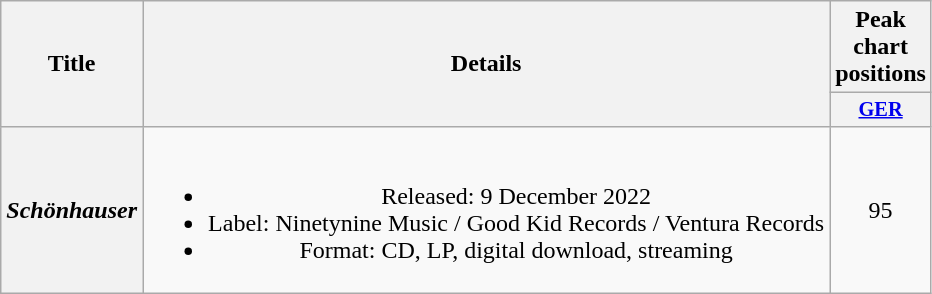<table class="wikitable plainrowheaders" style="text-align:center">
<tr>
<th scope="col" rowspan="2">Title</th>
<th scope="col" rowspan="2">Details</th>
<th scope="col" colspan="3">Peak chart positions</th>
</tr>
<tr>
<th scope="col" style="width:3em;font-size:85%"><a href='#'>GER</a><br></th>
</tr>
<tr>
<th scope="row"><em>Schönhauser</em></th>
<td><br><ul><li>Released: 9 December 2022</li><li>Label: Ninetynine Music / Good Kid Records / Ventura Records</li><li>Format: CD, LP, digital download, streaming</li></ul></td>
<td>95</td>
</tr>
</table>
